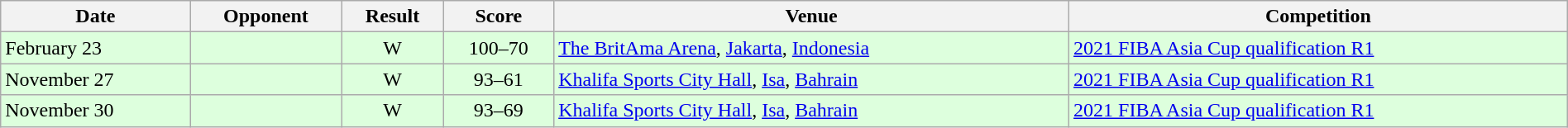<table width=100% class="wikitable">
<tr>
<th>Date</th>
<th>Opponent</th>
<th>Result</th>
<th>Score</th>
<th>Venue</th>
<th>Competition</th>
</tr>
<tr style="background:#dfd;">
<td>February 23</td>
<td></td>
<td align=center>W</td>
<td align=center>100–70</td>
<td> <a href='#'>The BritAma Arena</a>, <a href='#'>Jakarta</a>, <a href='#'>Indonesia</a></td>
<td><a href='#'>2021 FIBA Asia Cup qualification R1</a></td>
</tr>
<tr style="background:#dfd;">
<td>November 27</td>
<td></td>
<td align=center>W</td>
<td align=center>93–61</td>
<td> <a href='#'>Khalifa Sports City Hall</a>, <a href='#'>Isa</a>, <a href='#'>Bahrain</a></td>
<td><a href='#'>2021 FIBA Asia Cup qualification R1</a></td>
</tr>
<tr style="background:#dfd;">
<td>November 30</td>
<td></td>
<td align=center>W</td>
<td align=center>93–69</td>
<td> <a href='#'>Khalifa Sports City Hall</a>, <a href='#'>Isa</a>, <a href='#'>Bahrain</a></td>
<td><a href='#'>2021 FIBA Asia Cup qualification R1</a></td>
</tr>
</table>
